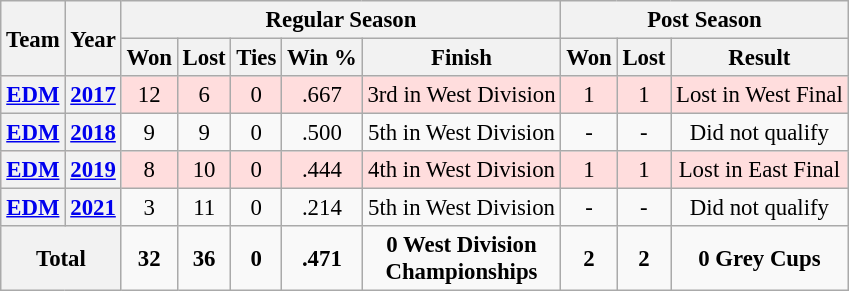<table class="wikitable" style="font-size: 95%; text-align:center;">
<tr>
<th rowspan="2">Team</th>
<th rowspan="2">Year</th>
<th colspan="5">Regular Season</th>
<th colspan="4">Post Season</th>
</tr>
<tr>
<th>Won</th>
<th>Lost</th>
<th>Ties</th>
<th>Win %</th>
<th>Finish</th>
<th>Won</th>
<th>Lost</th>
<th>Result</th>
</tr>
<tr ! style="background:#fdd;">
<th><a href='#'>EDM</a></th>
<th><a href='#'>2017</a></th>
<td>12</td>
<td>6</td>
<td>0</td>
<td>.667</td>
<td>3rd in West Division</td>
<td>1</td>
<td>1</td>
<td>Lost in West Final</td>
</tr>
<tr>
<th><a href='#'>EDM</a></th>
<th><a href='#'>2018</a></th>
<td>9</td>
<td>9</td>
<td>0</td>
<td>.500</td>
<td>5th in West Division</td>
<td>-</td>
<td>-</td>
<td>Did not qualify</td>
</tr>
<tr ! style="background:#fdd;">
<th><a href='#'>EDM</a></th>
<th><a href='#'>2019</a></th>
<td>8</td>
<td>10</td>
<td>0</td>
<td>.444</td>
<td>4th in West Division</td>
<td>1</td>
<td>1</td>
<td>Lost in  East Final</td>
</tr>
<tr>
<th><a href='#'>EDM</a></th>
<th><a href='#'>2021</a></th>
<td>3</td>
<td>11</td>
<td>0</td>
<td>.214</td>
<td>5th in West Division</td>
<td>-</td>
<td>-</td>
<td>Did not qualify</td>
</tr>
<tr>
<th colspan="2"><strong>Total</strong></th>
<td><strong>32</strong></td>
<td><strong>36</strong></td>
<td><strong>0</strong></td>
<td><strong>.471</strong></td>
<td><strong>0 West Division<br>Championships</strong></td>
<td><strong>2</strong></td>
<td><strong>2</strong></td>
<td><strong>0 Grey Cups</strong></td>
</tr>
</table>
